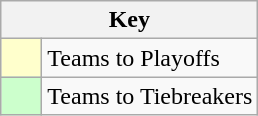<table class="wikitable" style="text-align: center;">
<tr>
<th colspan=2>Key</th>
</tr>
<tr>
<td style="background:#ffffcc; width:20px;"></td>
<td align=left>Teams to Playoffs</td>
</tr>
<tr>
<td style="background:#ccffcc; width:20px;"></td>
<td align=left>Teams to Tiebreakers</td>
</tr>
</table>
